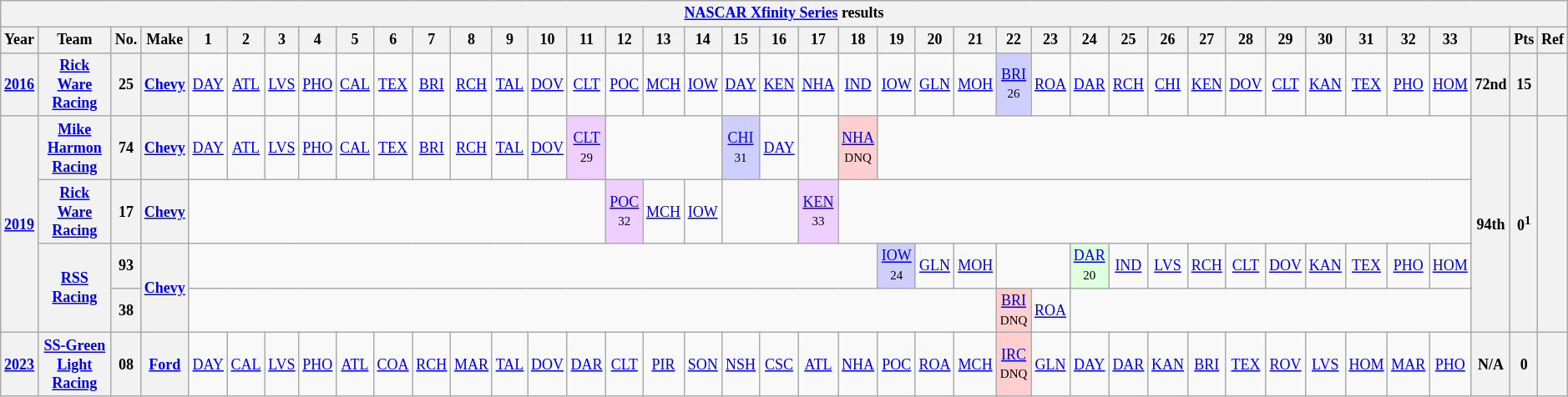<table class="wikitable" style="text-align:center; font-size:75%">
<tr>
<th colspan=42><a href='#'>NASCAR Xfinity Series</a> results</th>
</tr>
<tr>
<th>Year</th>
<th>Team</th>
<th>No.</th>
<th>Make</th>
<th>1</th>
<th>2</th>
<th>3</th>
<th>4</th>
<th>5</th>
<th>6</th>
<th>7</th>
<th>8</th>
<th>9</th>
<th>10</th>
<th>11</th>
<th>12</th>
<th>13</th>
<th>14</th>
<th>15</th>
<th>16</th>
<th>17</th>
<th>18</th>
<th>19</th>
<th>20</th>
<th>21</th>
<th>22</th>
<th>23</th>
<th>24</th>
<th>25</th>
<th>26</th>
<th>27</th>
<th>28</th>
<th>29</th>
<th>30</th>
<th>31</th>
<th>32</th>
<th>33</th>
<th></th>
<th>Pts</th>
<th>Ref</th>
</tr>
<tr>
<th><a href='#'>2016</a></th>
<th><a href='#'>Rick Ware Racing</a></th>
<th>25</th>
<th><a href='#'>Chevy</a></th>
<td><a href='#'>DAY</a></td>
<td><a href='#'>ATL</a></td>
<td><a href='#'>LVS</a></td>
<td><a href='#'>PHO</a></td>
<td><a href='#'>CAL</a></td>
<td><a href='#'>TEX</a></td>
<td><a href='#'>BRI</a></td>
<td><a href='#'>RCH</a></td>
<td><a href='#'>TAL</a></td>
<td><a href='#'>DOV</a></td>
<td><a href='#'>CLT</a></td>
<td><a href='#'>POC</a></td>
<td><a href='#'>MCH</a></td>
<td><a href='#'>IOW</a></td>
<td><a href='#'>DAY</a></td>
<td><a href='#'>KEN</a></td>
<td><a href='#'>NHA</a></td>
<td><a href='#'>IND</a></td>
<td><a href='#'>IOW</a></td>
<td><a href='#'>GLN</a></td>
<td><a href='#'>MOH</a></td>
<td style="background:#CFCFFF;"><a href='#'>BRI</a><br><small>26</small></td>
<td><a href='#'>ROA</a></td>
<td><a href='#'>DAR</a></td>
<td><a href='#'>RCH</a></td>
<td><a href='#'>CHI</a></td>
<td><a href='#'>KEN</a></td>
<td><a href='#'>DOV</a></td>
<td><a href='#'>CLT</a></td>
<td><a href='#'>KAN</a></td>
<td><a href='#'>TEX</a></td>
<td><a href='#'>PHO</a></td>
<td><a href='#'>HOM</a></td>
<th>72nd</th>
<th>15</th>
<th></th>
</tr>
<tr>
<th rowspan=4><a href='#'>2019</a></th>
<th><a href='#'>Mike Harmon Racing</a></th>
<th>74</th>
<th><a href='#'>Chevy</a></th>
<td><a href='#'>DAY</a></td>
<td><a href='#'>ATL</a></td>
<td><a href='#'>LVS</a></td>
<td><a href='#'>PHO</a></td>
<td><a href='#'>CAL</a></td>
<td><a href='#'>TEX</a></td>
<td><a href='#'>BRI</a></td>
<td><a href='#'>RCH</a></td>
<td><a href='#'>TAL</a></td>
<td><a href='#'>DOV</a></td>
<td style="background:#EFCFFF;"><a href='#'>CLT</a><br><small>29</small></td>
<td colspan=3></td>
<td style="background:#CFCFFF;"><a href='#'>CHI</a><br><small>31</small></td>
<td><a href='#'>DAY</a></td>
<td></td>
<td style="background:#FFCFCF;"><a href='#'>NHA</a><br><small>DNQ</small></td>
<td colspan=15></td>
<th rowspan=4>94th</th>
<th rowspan=4>0<sup>1</sup></th>
<th rowspan=4></th>
</tr>
<tr>
<th><a href='#'>Rick Ware Racing</a></th>
<th>17</th>
<th><a href='#'>Chevy</a></th>
<td colspan=11></td>
<td style="background:#EFCFFF;"><a href='#'>POC</a><br><small>32</small></td>
<td><a href='#'>MCH</a></td>
<td><a href='#'>IOW</a></td>
<td colspan=2></td>
<td style="background:#EFCFFF;"><a href='#'>KEN</a><br><small>33</small></td>
<td colspan=16></td>
</tr>
<tr>
<th rowspan=2><a href='#'>RSS Racing</a></th>
<th>93</th>
<th rowspan=2><a href='#'>Chevy</a></th>
<td colspan=18></td>
<td style="background:#CFCFFF;"><a href='#'>IOW</a><br><small>24</small></td>
<td><a href='#'>GLN</a></td>
<td><a href='#'>MOH</a></td>
<td colspan=2></td>
<td style="background:#DFFFDF;"><a href='#'>DAR</a><br><small>20</small></td>
<td><a href='#'>IND</a></td>
<td><a href='#'>LVS</a></td>
<td><a href='#'>RCH</a></td>
<td><a href='#'>CLT</a></td>
<td><a href='#'>DOV</a></td>
<td><a href='#'>KAN</a></td>
<td><a href='#'>TEX</a></td>
<td><a href='#'>PHO</a></td>
<td><a href='#'>HOM</a></td>
</tr>
<tr>
<th>38</th>
<td colspan=21></td>
<td style="background:#FFCFCF;"><a href='#'>BRI</a><br><small>DNQ</small></td>
<td><a href='#'>ROA</a></td>
<td colspan=10></td>
</tr>
<tr>
<th><a href='#'>2023</a></th>
<th><a href='#'>SS-Green Light Racing</a></th>
<th>08</th>
<th><a href='#'>Ford</a></th>
<td><a href='#'>DAY</a></td>
<td><a href='#'>CAL</a></td>
<td><a href='#'>LVS</a></td>
<td><a href='#'>PHO</a></td>
<td><a href='#'>ATL</a></td>
<td><a href='#'>COA</a></td>
<td><a href='#'>RCH</a></td>
<td><a href='#'>MAR</a></td>
<td><a href='#'>TAL</a></td>
<td><a href='#'>DOV</a></td>
<td><a href='#'>DAR</a></td>
<td><a href='#'>CLT</a></td>
<td><a href='#'>PIR</a></td>
<td><a href='#'>SON</a></td>
<td><a href='#'>NSH</a></td>
<td><a href='#'>CSC</a></td>
<td><a href='#'>ATL</a></td>
<td><a href='#'>NHA</a></td>
<td><a href='#'>POC</a></td>
<td><a href='#'>ROA</a></td>
<td><a href='#'>MCH</a></td>
<td style="background:#FFCFCF;"><a href='#'>IRC</a><br><small>DNQ</small></td>
<td><a href='#'>GLN</a></td>
<td><a href='#'>DAY</a></td>
<td><a href='#'>DAR</a></td>
<td><a href='#'>KAN</a></td>
<td><a href='#'>BRI</a></td>
<td><a href='#'>TEX</a></td>
<td><a href='#'>ROV</a></td>
<td><a href='#'>LVS</a></td>
<td><a href='#'>HOM</a></td>
<td><a href='#'>MAR</a></td>
<td><a href='#'>PHO</a></td>
<th>N/A</th>
<th>0</th>
<th></th>
</tr>
</table>
